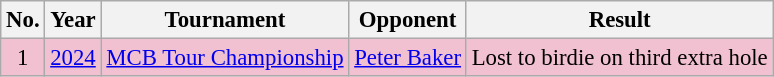<table class="wikitable" style="font-size:95%;">
<tr>
<th>No.</th>
<th>Year</th>
<th>Tournament</th>
<th>Opponent</th>
<th>Result</th>
</tr>
<tr style="background:#F2C1D1;">
<td align=center>1</td>
<td><a href='#'>2024</a></td>
<td><a href='#'>MCB Tour Championship</a></td>
<td> <a href='#'>Peter Baker</a></td>
<td>Lost to birdie on third extra hole</td>
</tr>
</table>
